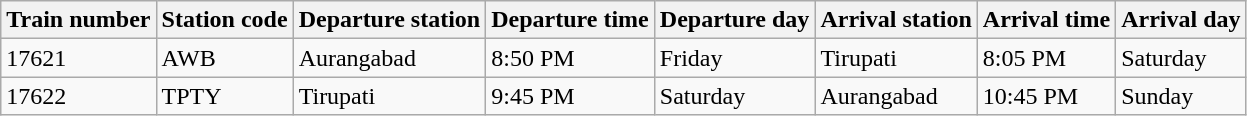<table class="wikitable">
<tr>
<th>Train number</th>
<th>Station code</th>
<th>Departure station</th>
<th>Departure time</th>
<th>Departure day</th>
<th>Arrival station</th>
<th>Arrival time</th>
<th>Arrival day</th>
</tr>
<tr>
<td>17621</td>
<td>AWB</td>
<td>Aurangabad</td>
<td>8:50 PM</td>
<td>Friday</td>
<td>Tirupati</td>
<td>8:05 PM</td>
<td>Saturday</td>
</tr>
<tr>
<td>17622</td>
<td>TPTY</td>
<td>Tirupati</td>
<td>9:45 PM</td>
<td>Saturday</td>
<td>Aurangabad</td>
<td>10:45 PM</td>
<td>Sunday</td>
</tr>
</table>
